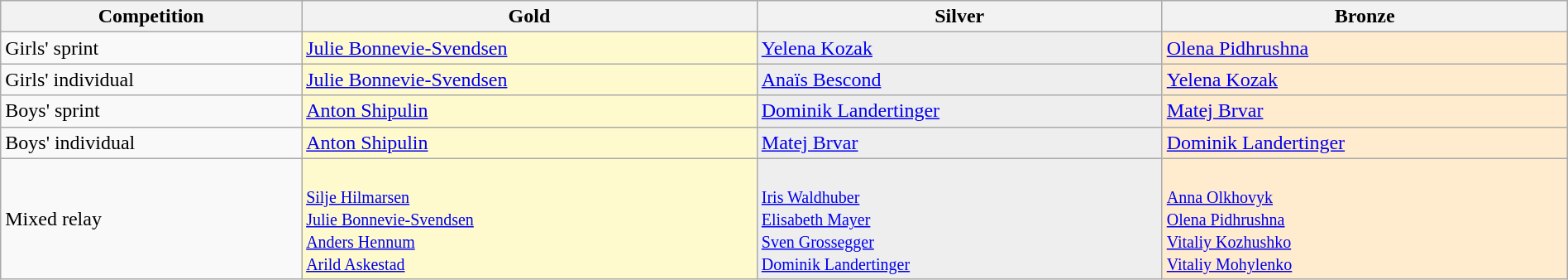<table class=wikitable width=100%>
<tr>
<th>Competition</th>
<th> Gold</th>
<th> Silver</th>
<th> Bronze</th>
</tr>
<tr>
<td>Girls' sprint</td>
<td bgcolor=FFFACD> <a href='#'>Julie Bonnevie-Svendsen</a></td>
<td bgcolor=eeeeee> <a href='#'>Yelena Kozak</a></td>
<td bgcolor=ffebcd> <a href='#'>Olena Pidhrushna</a></td>
</tr>
<tr>
<td>Girls' individual</td>
<td bgcolor=FFFACD> <a href='#'>Julie Bonnevie-Svendsen</a></td>
<td bgcolor=eeeeee> <a href='#'>Anaïs Bescond</a></td>
<td bgcolor=ffebcd> <a href='#'>Yelena Kozak</a></td>
</tr>
<tr>
<td>Boys' sprint</td>
<td bgcolor=FFFACD> <a href='#'>Anton Shipulin</a></td>
<td bgcolor=eeeeee> <a href='#'>Dominik Landertinger</a></td>
<td bgcolor=ffebcd> <a href='#'>Matej Brvar</a></td>
</tr>
<tr>
<td>Boys' individual</td>
<td bgcolor=FFFACD> <a href='#'>Anton Shipulin</a></td>
<td bgcolor=eeeeee> <a href='#'>Matej Brvar</a></td>
<td bgcolor=ffebcd> <a href='#'>Dominik Landertinger</a></td>
</tr>
<tr>
<td>Mixed relay</td>
<td bgcolor=FFFACD><br><small><a href='#'>Silje Hilmarsen</a><br><a href='#'>Julie Bonnevie-Svendsen</a><br><a href='#'>Anders Hennum</a><br><a href='#'>Arild Askestad</a></small></td>
<td bgcolor=eeeeee><br><small><a href='#'>Iris Waldhuber</a><br><a href='#'>Elisabeth Mayer</a><br><a href='#'>Sven Grossegger</a><br><a href='#'>Dominik Landertinger</a></small></td>
<td bgcolor=ffebcd><br><small><a href='#'>Anna Olkhovyk</a><br><a href='#'>Olena Pidhrushna</a><br><a href='#'>Vitaliy Kozhushko</a><br><a href='#'>Vitaliy Mohylenko</a></small></td>
</tr>
</table>
